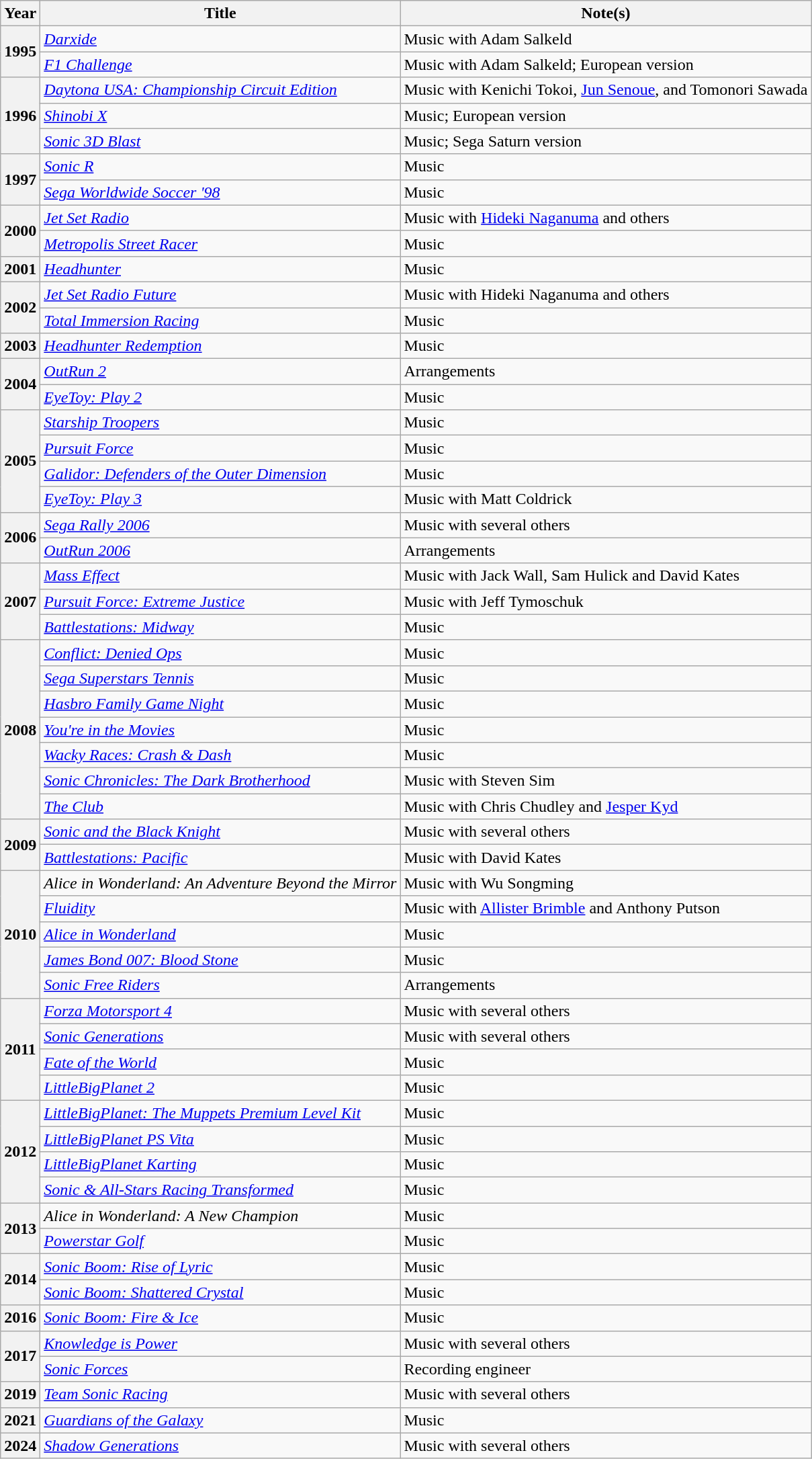<table class="wikitable sortable" width="auto">
<tr>
<th>Year</th>
<th>Title</th>
<th>Note(s)</th>
</tr>
<tr>
<th scope=row rowspan="2">1995</th>
<td><em><a href='#'>Darxide</a></em></td>
<td>Music with Adam Salkeld</td>
</tr>
<tr>
<td><em><a href='#'>F1 Challenge</a></em></td>
<td>Music with Adam Salkeld; European version</td>
</tr>
<tr>
<th scope=row rowspan="3">1996</th>
<td><em><a href='#'>Daytona USA: Championship Circuit Edition</a></em></td>
<td>Music with Kenichi Tokoi, <a href='#'>Jun Senoue</a>, and Tomonori Sawada</td>
</tr>
<tr>
<td><em><a href='#'>Shinobi X</a></em></td>
<td>Music; European version</td>
</tr>
<tr>
<td><em><a href='#'>Sonic 3D Blast</a></em></td>
<td>Music; Sega Saturn version</td>
</tr>
<tr>
<th scope=row rowspan="2">1997</th>
<td><em><a href='#'>Sonic R</a></em></td>
<td>Music</td>
</tr>
<tr>
<td><em><a href='#'>Sega Worldwide Soccer '98</a></em></td>
<td>Music</td>
</tr>
<tr>
<th scope=row rowspan="2">2000</th>
<td><em><a href='#'>Jet Set Radio</a></em></td>
<td>Music with <a href='#'>Hideki Naganuma</a> and others</td>
</tr>
<tr>
<td><em><a href='#'>Metropolis Street Racer</a></em></td>
<td>Music</td>
</tr>
<tr>
<th scope=row>2001</th>
<td><em><a href='#'>Headhunter</a></em></td>
<td>Music</td>
</tr>
<tr>
<th scope=row rowspan="2">2002</th>
<td><em><a href='#'>Jet Set Radio Future</a></em></td>
<td>Music with Hideki Naganuma and others</td>
</tr>
<tr>
<td><em><a href='#'>Total Immersion Racing</a></em></td>
<td>Music</td>
</tr>
<tr>
<th scope=row>2003</th>
<td><em><a href='#'>Headhunter Redemption</a></em></td>
<td>Music</td>
</tr>
<tr>
<th scope=row rowspan="2">2004</th>
<td><em><a href='#'>OutRun 2</a></em></td>
<td>Arrangements</td>
</tr>
<tr>
<td><em><a href='#'>EyeToy: Play 2</a></em></td>
<td>Music</td>
</tr>
<tr>
<th scope=row rowspan="4">2005</th>
<td><em><a href='#'>Starship Troopers</a></em></td>
<td>Music</td>
</tr>
<tr>
<td><em><a href='#'>Pursuit Force</a></em></td>
<td>Music</td>
</tr>
<tr>
<td><em><a href='#'>Galidor: Defenders of the Outer Dimension</a></em></td>
<td>Music</td>
</tr>
<tr>
<td><em><a href='#'>EyeToy: Play 3</a></em></td>
<td>Music with Matt Coldrick</td>
</tr>
<tr>
<th scope=row rowspan="2">2006</th>
<td><em><a href='#'>Sega Rally 2006</a></em></td>
<td>Music with several others</td>
</tr>
<tr>
<td><em><a href='#'>OutRun 2006</a></em></td>
<td>Arrangements</td>
</tr>
<tr>
<th scope=row rowspan="3">2007</th>
<td><em><a href='#'>Mass Effect</a></em></td>
<td>Music with Jack Wall, Sam Hulick and David Kates</td>
</tr>
<tr>
<td><em><a href='#'>Pursuit Force: Extreme Justice</a></em></td>
<td>Music with Jeff Tymoschuk</td>
</tr>
<tr>
<td><em><a href='#'>Battlestations: Midway</a></em></td>
<td>Music</td>
</tr>
<tr>
<th scope=row rowspan="7">2008</th>
<td><em><a href='#'>Conflict: Denied Ops</a></em></td>
<td>Music</td>
</tr>
<tr>
<td><em><a href='#'>Sega Superstars Tennis</a></em></td>
<td>Music</td>
</tr>
<tr>
<td><em><a href='#'>Hasbro Family Game Night</a></em></td>
<td>Music</td>
</tr>
<tr>
<td><em><a href='#'>You're in the Movies</a></em></td>
<td>Music</td>
</tr>
<tr>
<td><em><a href='#'>Wacky Races: Crash & Dash</a></em></td>
<td>Music</td>
</tr>
<tr>
<td><em><a href='#'>Sonic Chronicles: The Dark Brotherhood</a></em></td>
<td>Music with Steven Sim</td>
</tr>
<tr>
<td><em><a href='#'>The Club</a></em></td>
<td>Music with Chris Chudley and <a href='#'>Jesper Kyd</a></td>
</tr>
<tr>
<th scope=row rowspan="2">2009</th>
<td><em><a href='#'>Sonic and the Black Knight</a></em></td>
<td>Music with several others</td>
</tr>
<tr>
<td><em><a href='#'>Battlestations: Pacific</a></em></td>
<td>Music with David Kates</td>
</tr>
<tr>
<th scope=row rowspan="5">2010</th>
<td><em>Alice in Wonderland: An Adventure Beyond the Mirror</em></td>
<td>Music with Wu Songming</td>
</tr>
<tr>
<td><em><a href='#'>Fluidity</a></em></td>
<td>Music with <a href='#'>Allister Brimble</a> and Anthony Putson</td>
</tr>
<tr>
<td><em><a href='#'>Alice in Wonderland</a></em></td>
<td>Music</td>
</tr>
<tr>
<td><em><a href='#'>James Bond 007: Blood Stone</a></em></td>
<td>Music</td>
</tr>
<tr>
<td><em><a href='#'>Sonic Free Riders</a></em></td>
<td>Arrangements</td>
</tr>
<tr>
<th scope=row rowspan="4">2011</th>
<td><em><a href='#'>Forza Motorsport 4</a></em></td>
<td>Music with several others</td>
</tr>
<tr>
<td><em><a href='#'>Sonic Generations</a></em></td>
<td>Music with several others</td>
</tr>
<tr>
<td><em><a href='#'>Fate of the World</a></em></td>
<td>Music</td>
</tr>
<tr>
<td><em><a href='#'>LittleBigPlanet 2</a></em></td>
<td>Music</td>
</tr>
<tr>
<th scope=row rowspan="4">2012</th>
<td><em><a href='#'>LittleBigPlanet: The Muppets Premium Level Kit</a></em></td>
<td>Music</td>
</tr>
<tr>
<td><em><a href='#'>LittleBigPlanet PS Vita</a></em></td>
<td>Music</td>
</tr>
<tr>
<td><em><a href='#'>LittleBigPlanet Karting</a></em></td>
<td>Music</td>
</tr>
<tr>
<td><em><a href='#'>Sonic & All-Stars Racing Transformed</a></em></td>
<td>Music</td>
</tr>
<tr>
<th scope=row rowspan="2">2013</th>
<td><em>Alice in Wonderland: A New Champion</em></td>
<td>Music</td>
</tr>
<tr>
<td><em><a href='#'>Powerstar Golf</a></em></td>
<td>Music</td>
</tr>
<tr>
<th scope=row rowspan="2">2014</th>
<td><em><a href='#'>Sonic Boom: Rise of Lyric</a></em></td>
<td>Music</td>
</tr>
<tr>
<td><em><a href='#'>Sonic Boom: Shattered Crystal</a></em></td>
<td>Music</td>
</tr>
<tr>
<th scope=row>2016</th>
<td><em><a href='#'>Sonic Boom: Fire & Ice</a></em></td>
<td>Music</td>
</tr>
<tr>
<th scope=row rowspan="2">2017</th>
<td><em><a href='#'>Knowledge is Power</a></em></td>
<td>Music with several others</td>
</tr>
<tr>
<td><em><a href='#'>Sonic Forces</a></em></td>
<td>Recording engineer</td>
</tr>
<tr>
<th scope=row>2019</th>
<td><em><a href='#'>Team Sonic Racing</a></em></td>
<td>Music with several others</td>
</tr>
<tr>
<th scope=row>2021</th>
<td><em><a href='#'>Guardians of the Galaxy</a></em></td>
<td>Music</td>
</tr>
<tr>
<th scope=row>2024</th>
<td><em><a href='#'>Shadow Generations</a></em></td>
<td>Music with several others</td>
</tr>
</table>
